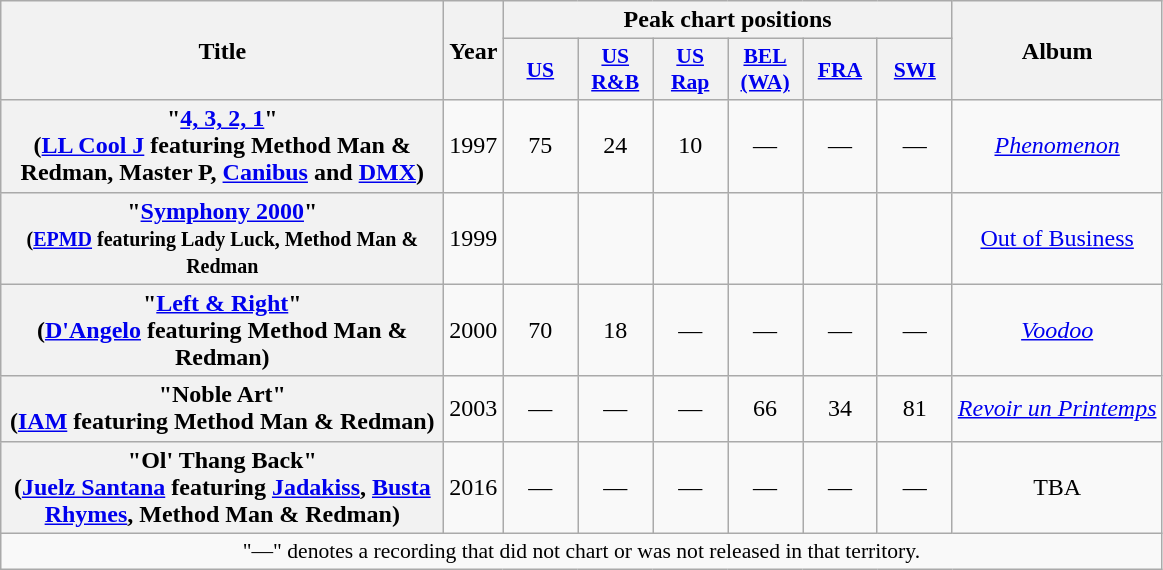<table class="wikitable plainrowheaders" style="text-align:center;">
<tr>
<th scope="col" rowspan="2" style="width:18em;">Title</th>
<th scope="col" rowspan="2">Year</th>
<th scope="col" colspan="6">Peak chart positions</th>
<th scope="col" rowspan="2">Album</th>
</tr>
<tr>
<th scope="col" style="width:3em;font-size:90%;"><a href='#'>US</a><br></th>
<th scope="col" style="width:3em;font-size:90%;"><a href='#'>US<br>R&B</a><br></th>
<th scope="col" style="width:3em;font-size:90%;"><a href='#'>US<br>Rap</a><br></th>
<th scope="col" style="width:3em;font-size:90%;"><a href='#'>BEL<br>(WA)</a><br></th>
<th scope="col" style="width:3em;font-size:90%;"><a href='#'>FRA</a><br></th>
<th scope="col" style="width:3em;font-size:90%;"><a href='#'>SWI</a><br></th>
</tr>
<tr>
<th scope="row">"<a href='#'>4, 3, 2, 1</a>"<br><span>(<a href='#'>LL Cool J</a> featuring Method Man & Redman, Master P, <a href='#'>Canibus</a> and <a href='#'>DMX</a>)</span></th>
<td>1997</td>
<td>75</td>
<td>24</td>
<td>10</td>
<td>—</td>
<td>—</td>
<td>—</td>
<td><em><a href='#'>Phenomenon</a></em></td>
</tr>
<tr>
<th scope="row">"<a href='#'>Symphony 2000</a>"<br><small>(<a href='#'>EPMD</a> featuring Lady Luck, Method Man & Redman</small></th>
<td>1999</td>
<td></td>
<td></td>
<td></td>
<td></td>
<td></td>
<td></td>
<td><a href='#'>Out of Business</a></td>
</tr>
<tr>
<th scope="row">"<a href='#'>Left & Right</a>"<br><span>(<a href='#'>D'Angelo</a> featuring Method Man & Redman)</span></th>
<td>2000</td>
<td>70</td>
<td>18</td>
<td>—</td>
<td>—</td>
<td>—</td>
<td>—</td>
<td><em><a href='#'>Voodoo</a></em></td>
</tr>
<tr>
<th scope="row">"Noble Art"<br><span>(<a href='#'>IAM</a> featuring Method Man & Redman)</span></th>
<td>2003</td>
<td>—</td>
<td>—</td>
<td>—</td>
<td>66</td>
<td>34</td>
<td>81</td>
<td><em><a href='#'>Revoir un Printemps</a></em></td>
</tr>
<tr>
<th scope="row">"Ol' Thang Back"<br><span>(<a href='#'>Juelz Santana</a> featuring <a href='#'>Jadakiss</a>, <a href='#'>Busta Rhymes</a>, Method Man & Redman)</span></th>
<td>2016</td>
<td>—</td>
<td>—</td>
<td>—</td>
<td>—</td>
<td>—</td>
<td>—</td>
<td>TBA</td>
</tr>
<tr>
<td colspan="14" style="font-size:90%">"—" denotes a recording that did not chart or was not released in that territory.</td>
</tr>
</table>
